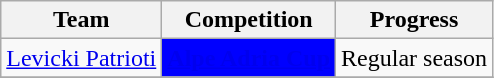<table class="wikitable sortable">
<tr>
<th>Team</th>
<th>Competition</th>
<th>Progress</th>
</tr>
<tr>
<td><a href='#'>Levicki Patrioti</a></td>
<td align="center" style="background:blue;"><a href='#'><span><strong>Alpe Adria Cup</strong></span></a></td>
<td>Regular season</td>
</tr>
<tr>
</tr>
</table>
